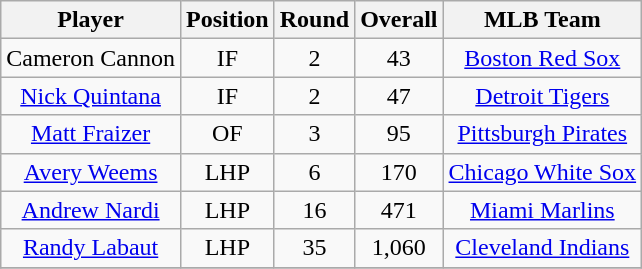<table class="wikitable" style="text-align:center;">
<tr>
<th>Player</th>
<th>Position</th>
<th>Round</th>
<th>Overall</th>
<th>MLB Team</th>
</tr>
<tr>
<td>Cameron Cannon</td>
<td>IF</td>
<td>2</td>
<td>43</td>
<td><a href='#'>Boston Red Sox</a></td>
</tr>
<tr>
<td><a href='#'>Nick Quintana</a></td>
<td>IF</td>
<td>2</td>
<td>47</td>
<td><a href='#'>Detroit Tigers</a></td>
</tr>
<tr>
<td><a href='#'>Matt Fraizer</a></td>
<td>OF</td>
<td>3</td>
<td>95</td>
<td><a href='#'>Pittsburgh Pirates</a></td>
</tr>
<tr>
<td><a href='#'>Avery Weems</a></td>
<td>LHP</td>
<td>6</td>
<td>170</td>
<td><a href='#'>Chicago White Sox</a></td>
</tr>
<tr>
<td><a href='#'>Andrew Nardi</a></td>
<td>LHP</td>
<td>16</td>
<td>471</td>
<td><a href='#'>Miami Marlins</a></td>
</tr>
<tr>
<td><a href='#'>Randy Labaut</a></td>
<td>LHP</td>
<td>35</td>
<td>1,060</td>
<td><a href='#'>Cleveland Indians</a></td>
</tr>
<tr>
</tr>
</table>
